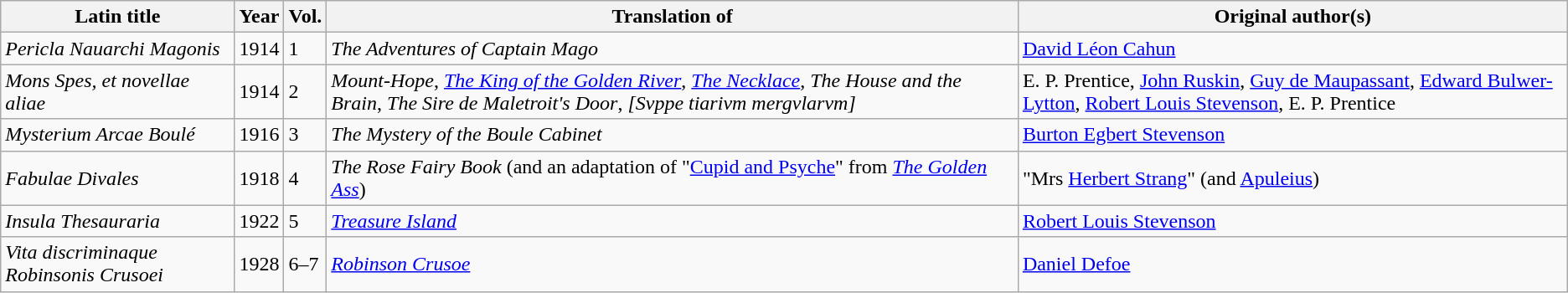<table class="wikitable">
<tr>
<th>Latin title</th>
<th>Year</th>
<th>Vol.</th>
<th>Translation of</th>
<th>Original author(s)</th>
</tr>
<tr>
<td><em>Pericla Nauarchi Magonis</em></td>
<td>1914</td>
<td>1</td>
<td><em>The Adventures of Captain Mago</em></td>
<td><a href='#'>David Léon Cahun</a></td>
</tr>
<tr>
<td><em>Mons Spes, et novellae aliae</em></td>
<td>1914</td>
<td>2</td>
<td><em>Mount-Hope</em>, <em><a href='#'>The King of the Golden River</a></em>, <em><a href='#'>The Necklace</a></em>, <em>The House and the Brain</em>, <em>The Sire de Maletroit's Door</em>, <em>[Svppe tiarivm mergvlarvm]</em></td>
<td>E. P. Prentice, <a href='#'>John Ruskin</a>, <a href='#'>Guy de Maupassant</a>, <a href='#'>Edward Bulwer-Lytton</a>, <a href='#'>Robert Louis Stevenson</a>, E. P. Prentice</td>
</tr>
<tr>
<td><em>Mysterium Arcae Boulé</em></td>
<td>1916</td>
<td>3</td>
<td><em>The Mystery of the Boule Cabinet</em></td>
<td><a href='#'>Burton Egbert Stevenson</a></td>
</tr>
<tr>
<td><em>Fabulae Divales</em></td>
<td>1918</td>
<td>4</td>
<td><em>The Rose Fairy Book</em> (and an adaptation of "<a href='#'>Cupid and Psyche</a>" from <em><a href='#'>The Golden Ass</a></em>)</td>
<td>"Mrs <a href='#'>Herbert Strang</a>" (and <a href='#'>Apuleius</a>)</td>
</tr>
<tr>
<td><em>Insula Thesauraria</em></td>
<td>1922</td>
<td>5</td>
<td><em><a href='#'>Treasure Island</a></em></td>
<td><a href='#'>Robert Louis Stevenson</a></td>
</tr>
<tr>
<td><em>Vita discriminaque Robinsonis Crusoei</em></td>
<td>1928</td>
<td>6–7</td>
<td><em><a href='#'>Robinson Crusoe</a></em></td>
<td><a href='#'>Daniel Defoe</a></td>
</tr>
</table>
